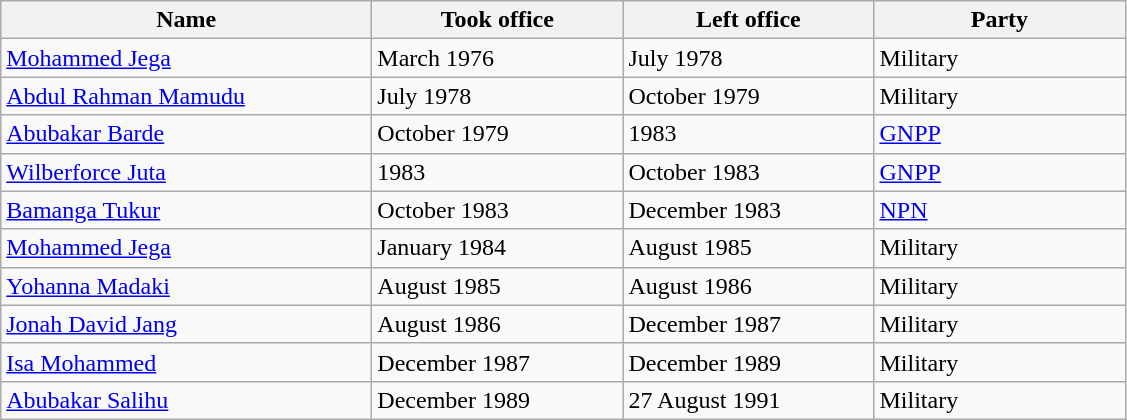<table class="wikitable">
<tr>
<th style="width:15em">Name</th>
<th style="width:10em">Took office</th>
<th style="width:10em">Left office</th>
<th style="width:10em">Party</th>
</tr>
<tr -valign="top">
<td><a href='#'>Mohammed Jega</a></td>
<td>March 1976</td>
<td>July 1978</td>
<td>Military</td>
</tr>
<tr -valign="top">
<td><a href='#'>Abdul Rahman Mamudu</a></td>
<td>July 1978</td>
<td>October 1979</td>
<td>Military</td>
</tr>
<tr -valign="top">
<td><a href='#'>Abubakar Barde</a></td>
<td>October 1979</td>
<td>1983</td>
<td><a href='#'>GNPP</a></td>
</tr>
<tr -valign="top">
<td><a href='#'>Wilberforce Juta</a></td>
<td>1983</td>
<td>October 1983</td>
<td><a href='#'>GNPP</a></td>
</tr>
<tr -valign="top">
<td><a href='#'>Bamanga Tukur</a></td>
<td>October 1983</td>
<td>December 1983</td>
<td><a href='#'>NPN</a></td>
</tr>
<tr -valign="top">
<td><a href='#'>Mohammed Jega</a></td>
<td>January 1984</td>
<td>August 1985</td>
<td>Military</td>
</tr>
<tr -valign="top">
<td><a href='#'>Yohanna Madaki</a></td>
<td>August 1985</td>
<td>August 1986</td>
<td>Military</td>
</tr>
<tr -valign="top">
<td><a href='#'>Jonah David Jang</a></td>
<td>August 1986</td>
<td>December 1987</td>
<td>Military</td>
</tr>
<tr -valign="top">
<td><a href='#'>Isa Mohammed</a></td>
<td>December 1987</td>
<td>December 1989</td>
<td>Military</td>
</tr>
<tr -valign="top">
<td><a href='#'>Abubakar Salihu</a></td>
<td>December 1989</td>
<td>27 August 1991</td>
<td>Military</td>
</tr>
</table>
